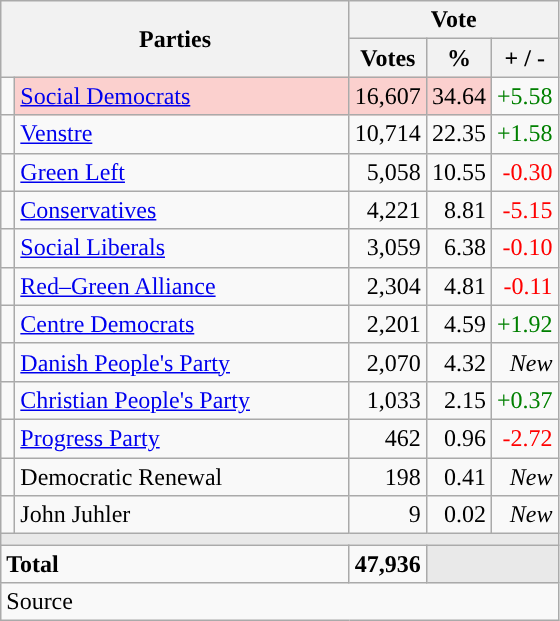<table class="wikitable" style="text-align:right;">
<tr>
<th style="text-align:centre;" rowspan="2" colspan="2" width="225">Parties</th>
<th colspan="3">Vote</th>
</tr>
<tr>
<th width="15">Votes</th>
<th width="15">%</th>
<th width="15">+ / -</th>
</tr>
<tr>
<td width="2" style="color:inherit;background:"></td>
<td bgcolor=#fbd0ce  align="left"><a href='#'>Social Democrats</a></td>
<td bgcolor=#fbd0ce>16,607</td>
<td bgcolor=#fbd0ce>34.64</td>
<td style=color:green;>+5.58</td>
</tr>
<tr>
<td width="2" style="color:inherit;background:"></td>
<td align="left"><a href='#'>Venstre</a></td>
<td>10,714</td>
<td>22.35</td>
<td style=color:green;>+1.58</td>
</tr>
<tr>
<td width="2" style="color:inherit;background:"></td>
<td align="left"><a href='#'>Green Left</a></td>
<td>5,058</td>
<td>10.55</td>
<td style=color:red;>-0.30</td>
</tr>
<tr>
<td width="2" style="color:inherit;background:"></td>
<td align="left"><a href='#'>Conservatives</a></td>
<td>4,221</td>
<td>8.81</td>
<td style=color:red;>-5.15</td>
</tr>
<tr>
<td width="2" style="color:inherit;background:"></td>
<td align="left"><a href='#'>Social Liberals</a></td>
<td>3,059</td>
<td>6.38</td>
<td style=color:red;>-0.10</td>
</tr>
<tr>
<td width="2" style="color:inherit;background:"></td>
<td align="left"><a href='#'>Red–Green Alliance</a></td>
<td>2,304</td>
<td>4.81</td>
<td style=color:red;>-0.11</td>
</tr>
<tr>
<td width="2" style="color:inherit;background:"></td>
<td align="left"><a href='#'>Centre Democrats</a></td>
<td>2,201</td>
<td>4.59</td>
<td style=color:green;>+1.92</td>
</tr>
<tr>
<td width="2" style="color:inherit;background:"></td>
<td align="left"><a href='#'>Danish People's Party</a></td>
<td>2,070</td>
<td>4.32</td>
<td><em>New</em></td>
</tr>
<tr>
<td width="2" style="color:inherit;background:"></td>
<td align="left"><a href='#'>Christian People's Party</a></td>
<td>1,033</td>
<td>2.15</td>
<td style=color:green;>+0.37</td>
</tr>
<tr>
<td width="2" style="color:inherit;background:"></td>
<td align="left"><a href='#'>Progress Party</a></td>
<td>462</td>
<td>0.96</td>
<td style=color:red;>-2.72</td>
</tr>
<tr>
<td width="2" style="color:inherit;background:"></td>
<td align="left">Democratic Renewal</td>
<td>198</td>
<td>0.41</td>
<td><em>New</em></td>
</tr>
<tr>
<td width="2" style="color:inherit;background:"></td>
<td align="left">John Juhler</td>
<td>9</td>
<td>0.02</td>
<td><em>New</em></td>
</tr>
<tr>
<td colspan="7" bgcolor="#E9E9E9"></td>
</tr>
<tr>
<td align="left" colspan="2"><strong>Total</strong></td>
<td><strong>47,936</strong></td>
<td bgcolor="#E9E9E9" colspan="2"></td>
</tr>
<tr>
<td align="left" colspan="6">Source</td>
</tr>
</table>
